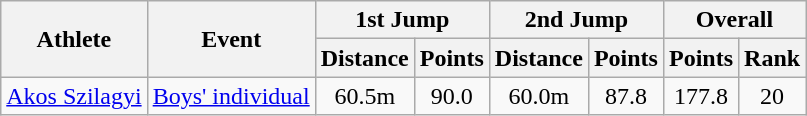<table class="wikitable">
<tr>
<th rowspan="2">Athlete</th>
<th rowspan="2">Event</th>
<th colspan="2">1st Jump</th>
<th colspan="2">2nd Jump</th>
<th colspan="2">Overall</th>
</tr>
<tr>
<th>Distance</th>
<th>Points</th>
<th>Distance</th>
<th>Points</th>
<th>Points</th>
<th>Rank</th>
</tr>
<tr>
<td><a href='#'>Akos Szilagyi</a></td>
<td><a href='#'>Boys' individual</a></td>
<td align="center">60.5m</td>
<td align="center">90.0</td>
<td align="center">60.0m</td>
<td align="center">87.8</td>
<td align="center">177.8</td>
<td align="center">20</td>
</tr>
</table>
